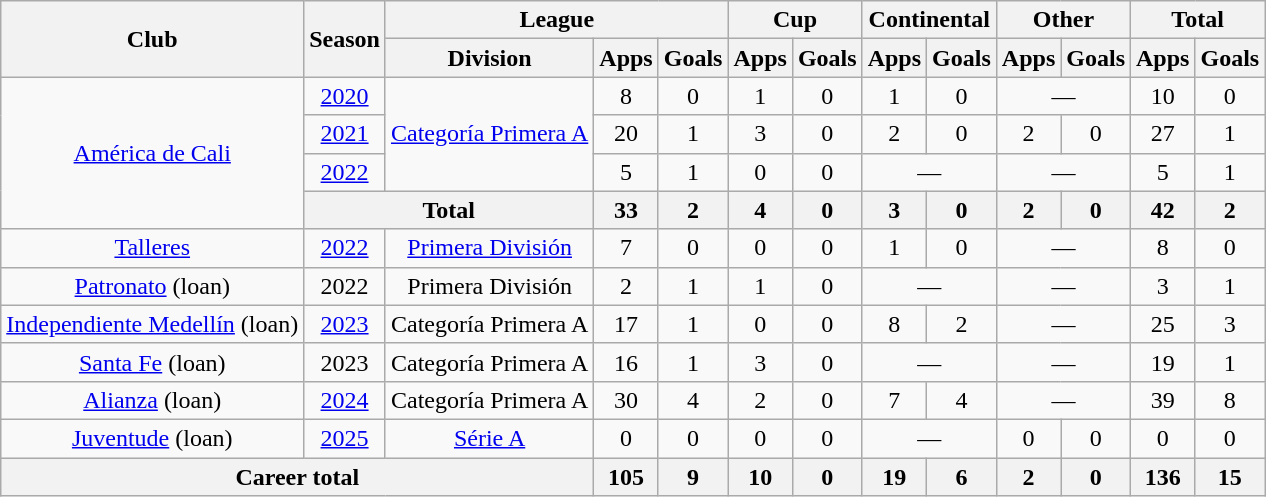<table class="wikitable" style="text-align: center">
<tr>
<th rowspan="2">Club</th>
<th rowspan="2">Season</th>
<th colspan="3">League</th>
<th colspan="2">Cup</th>
<th colspan="2">Continental</th>
<th colspan="2">Other</th>
<th colspan="2">Total</th>
</tr>
<tr>
<th>Division</th>
<th>Apps</th>
<th>Goals</th>
<th>Apps</th>
<th>Goals</th>
<th>Apps</th>
<th>Goals</th>
<th>Apps</th>
<th>Goals</th>
<th>Apps</th>
<th>Goals</th>
</tr>
<tr>
<td rowspan="4"><a href='#'>América de Cali</a></td>
<td><a href='#'>2020</a></td>
<td rowspan="3"><a href='#'>Categoría Primera A</a></td>
<td>8</td>
<td>0</td>
<td>1</td>
<td>0</td>
<td>1</td>
<td>0</td>
<td colspan="2">—</td>
<td>10</td>
<td>0</td>
</tr>
<tr>
<td><a href='#'>2021</a></td>
<td>20</td>
<td>1</td>
<td>3</td>
<td>0</td>
<td>2</td>
<td>0</td>
<td>2</td>
<td>0</td>
<td>27</td>
<td>1</td>
</tr>
<tr>
<td><a href='#'>2022</a></td>
<td>5</td>
<td>1</td>
<td>0</td>
<td>0</td>
<td colspan="2">—</td>
<td colspan="2">—</td>
<td>5</td>
<td>1</td>
</tr>
<tr>
<th colspan="2"><strong>Total</strong></th>
<th>33</th>
<th>2</th>
<th>4</th>
<th>0</th>
<th>3</th>
<th>0</th>
<th>2</th>
<th>0</th>
<th>42</th>
<th>2</th>
</tr>
<tr>
<td><a href='#'>Talleres</a></td>
<td><a href='#'>2022</a></td>
<td><a href='#'>Primera División</a></td>
<td>7</td>
<td>0</td>
<td>0</td>
<td>0</td>
<td>1</td>
<td>0</td>
<td colspan="2">—</td>
<td>8</td>
<td>0</td>
</tr>
<tr>
<td><a href='#'>Patronato</a> (loan)</td>
<td>2022</td>
<td>Primera División</td>
<td>2</td>
<td>1</td>
<td>1</td>
<td>0</td>
<td colspan="2">—</td>
<td colspan="2">—</td>
<td>3</td>
<td>1</td>
</tr>
<tr>
<td><a href='#'>Independiente Medellín</a> (loan)</td>
<td><a href='#'>2023</a></td>
<td>Categoría Primera A</td>
<td>17</td>
<td>1</td>
<td>0</td>
<td>0</td>
<td>8</td>
<td>2</td>
<td colspan="2">—</td>
<td>25</td>
<td>3</td>
</tr>
<tr>
<td><a href='#'>Santa Fe</a> (loan)</td>
<td>2023</td>
<td>Categoría Primera A</td>
<td>16</td>
<td>1</td>
<td>3</td>
<td>0</td>
<td colspan="2">—</td>
<td colspan="2">—</td>
<td>19</td>
<td>1</td>
</tr>
<tr>
<td><a href='#'>Alianza</a> (loan)</td>
<td><a href='#'>2024</a></td>
<td>Categoría Primera A</td>
<td>30</td>
<td>4</td>
<td>2</td>
<td>0</td>
<td>7</td>
<td>4</td>
<td colspan="2">—</td>
<td>39</td>
<td>8</td>
</tr>
<tr>
<td><a href='#'>Juventude</a> (loan)</td>
<td><a href='#'>2025</a></td>
<td><a href='#'>Série A</a></td>
<td>0</td>
<td>0</td>
<td>0</td>
<td>0</td>
<td colspan="2">—</td>
<td>0</td>
<td>0</td>
<td>0</td>
<td>0</td>
</tr>
<tr>
<th colspan="3"><strong>Career total</strong></th>
<th>105</th>
<th>9</th>
<th>10</th>
<th>0</th>
<th>19</th>
<th>6</th>
<th>2</th>
<th>0</th>
<th>136</th>
<th>15</th>
</tr>
</table>
